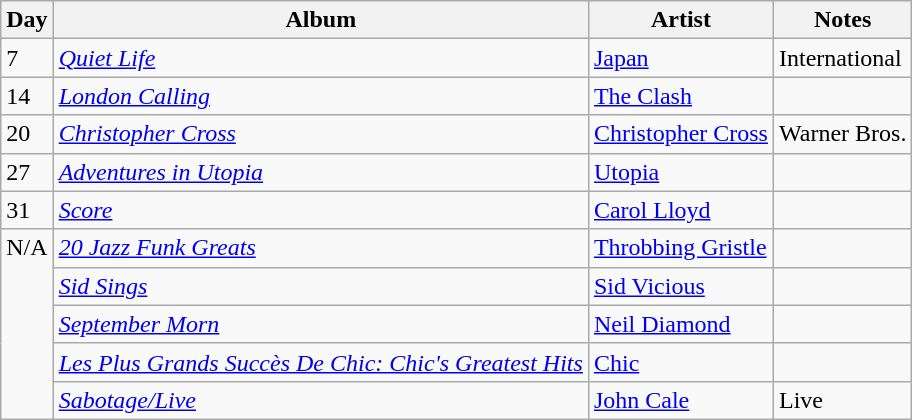<table class="wikitable">
<tr>
<th>Day</th>
<th>Album</th>
<th>Artist</th>
<th>Notes</th>
</tr>
<tr>
<td valign="top">7</td>
<td><em><a href='#'>Quiet Life</a></em></td>
<td><a href='#'>Japan</a></td>
<td>International</td>
</tr>
<tr>
<td valign="top">14</td>
<td><em><a href='#'>London Calling</a></em></td>
<td><a href='#'>The Clash</a></td>
<td></td>
</tr>
<tr>
<td rowspan="1" valign="top">20</td>
<td><em><a href='#'>Christopher Cross</a></em></td>
<td><a href='#'>Christopher Cross</a></td>
<td>Warner Bros.</td>
</tr>
<tr>
<td valign="top">27</td>
<td><em><a href='#'>Adventures in Utopia</a></em></td>
<td><a href='#'>Utopia</a></td>
<td></td>
</tr>
<tr>
<td valign="top">31</td>
<td><em><a href='#'>Score</a></em></td>
<td><a href='#'>Carol Lloyd</a></td>
<td></td>
</tr>
<tr>
<td rowspan="5" valign="top">N/A</td>
<td><em><a href='#'>20 Jazz Funk Greats</a></em></td>
<td><a href='#'>Throbbing Gristle</a></td>
<td></td>
</tr>
<tr>
<td><em><a href='#'>Sid Sings</a></em></td>
<td><a href='#'>Sid Vicious</a></td>
<td></td>
</tr>
<tr>
<td><em><a href='#'>September Morn</a></em></td>
<td><a href='#'>Neil Diamond</a></td>
<td></td>
</tr>
<tr>
<td><em><a href='#'>Les Plus Grands Succès De Chic: Chic's Greatest Hits</a></em></td>
<td><a href='#'>Chic</a></td>
<td></td>
</tr>
<tr>
<td><em><a href='#'>Sabotage/Live</a></em></td>
<td><a href='#'>John Cale</a></td>
<td>Live</td>
</tr>
</table>
